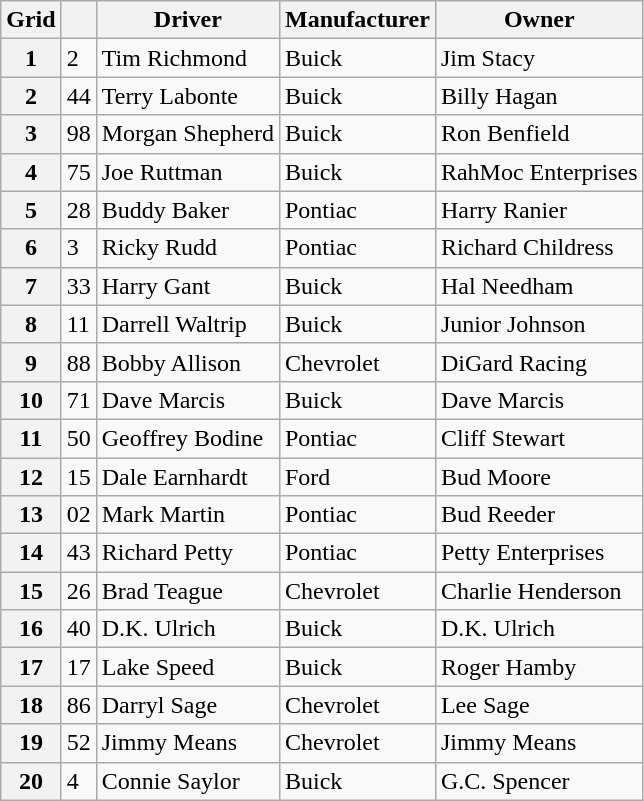<table class="wikitable">
<tr>
<th>Grid</th>
<th></th>
<th>Driver</th>
<th>Manufacturer</th>
<th>Owner</th>
</tr>
<tr>
<th>1</th>
<td>2</td>
<td>Tim Richmond</td>
<td>Buick</td>
<td>Jim Stacy</td>
</tr>
<tr>
<th>2</th>
<td>44</td>
<td>Terry Labonte</td>
<td>Buick</td>
<td>Billy Hagan</td>
</tr>
<tr>
<th>3</th>
<td>98</td>
<td>Morgan Shepherd</td>
<td>Buick</td>
<td>Ron Benfield</td>
</tr>
<tr>
<th>4</th>
<td>75</td>
<td>Joe Ruttman</td>
<td>Buick</td>
<td>RahMoc Enterprises</td>
</tr>
<tr>
<th>5</th>
<td>28</td>
<td>Buddy Baker</td>
<td>Pontiac</td>
<td>Harry Ranier</td>
</tr>
<tr>
<th>6</th>
<td>3</td>
<td>Ricky Rudd</td>
<td>Pontiac</td>
<td>Richard Childress</td>
</tr>
<tr>
<th>7</th>
<td>33</td>
<td>Harry Gant</td>
<td>Buick</td>
<td>Hal Needham</td>
</tr>
<tr>
<th>8</th>
<td>11</td>
<td>Darrell Waltrip</td>
<td>Buick</td>
<td>Junior Johnson</td>
</tr>
<tr>
<th>9</th>
<td>88</td>
<td>Bobby Allison</td>
<td>Chevrolet</td>
<td>DiGard Racing</td>
</tr>
<tr>
<th>10</th>
<td>71</td>
<td>Dave Marcis</td>
<td>Buick</td>
<td>Dave Marcis</td>
</tr>
<tr>
<th>11</th>
<td>50</td>
<td>Geoffrey Bodine</td>
<td>Pontiac</td>
<td>Cliff Stewart</td>
</tr>
<tr>
<th>12</th>
<td>15</td>
<td>Dale Earnhardt</td>
<td>Ford</td>
<td>Bud Moore</td>
</tr>
<tr>
<th>13</th>
<td>02</td>
<td>Mark Martin</td>
<td>Pontiac</td>
<td>Bud Reeder</td>
</tr>
<tr>
<th>14</th>
<td>43</td>
<td>Richard Petty</td>
<td>Pontiac</td>
<td>Petty Enterprises</td>
</tr>
<tr>
<th>15</th>
<td>26</td>
<td>Brad Teague</td>
<td>Chevrolet</td>
<td>Charlie Henderson</td>
</tr>
<tr>
<th>16</th>
<td>40</td>
<td>D.K. Ulrich</td>
<td>Buick</td>
<td>D.K. Ulrich</td>
</tr>
<tr>
<th>17</th>
<td>17</td>
<td>Lake Speed</td>
<td>Buick</td>
<td>Roger Hamby</td>
</tr>
<tr>
<th>18</th>
<td>86</td>
<td>Darryl Sage</td>
<td>Chevrolet</td>
<td>Lee Sage</td>
</tr>
<tr>
<th>19</th>
<td>52</td>
<td>Jimmy Means</td>
<td>Chevrolet</td>
<td>Jimmy Means</td>
</tr>
<tr>
<th>20</th>
<td>4</td>
<td>Connie Saylor</td>
<td>Buick</td>
<td>G.C. Spencer</td>
</tr>
</table>
